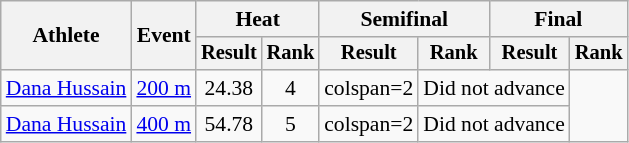<table class="wikitable" style="font-size:90%">
<tr>
<th rowspan="2">Athlete</th>
<th rowspan="2">Event</th>
<th colspan="2">Heat</th>
<th colspan="2">Semifinal</th>
<th colspan="2">Final</th>
</tr>
<tr style="font-size:95%">
<th>Result</th>
<th>Rank</th>
<th>Result</th>
<th>Rank</th>
<th>Result</th>
<th>Rank</th>
</tr>
<tr align="center">
<td align=left><a href='#'>Dana Hussain</a></td>
<td align=left><a href='#'>200 m</a></td>
<td>24.38</td>
<td>4</td>
<td>colspan=2 </td>
<td colspan="2">Did not advance</td>
</tr>
<tr align="center">
<td align=left><a href='#'>Dana Hussain</a></td>
<td align=left><a href='#'>400 m</a></td>
<td>54.78</td>
<td>5</td>
<td>colspan=2 </td>
<td colspan="2">Did not advance</td>
</tr>
</table>
